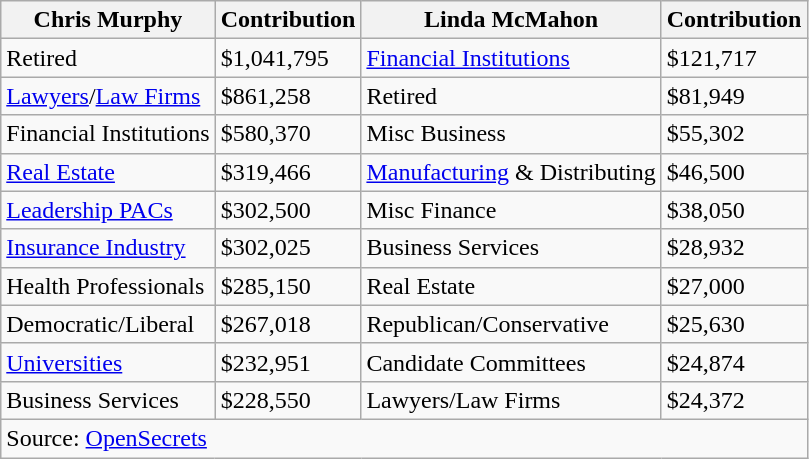<table class="wikitable sortable">
<tr>
<th>Chris Murphy</th>
<th>Contribution</th>
<th>Linda McMahon</th>
<th>Contribution</th>
</tr>
<tr>
<td>Retired</td>
<td>$1,041,795</td>
<td><a href='#'>Financial Institutions</a></td>
<td>$121,717</td>
</tr>
<tr>
<td><a href='#'>Lawyers</a>/<a href='#'>Law Firms</a></td>
<td>$861,258</td>
<td>Retired</td>
<td>$81,949</td>
</tr>
<tr>
<td>Financial Institutions</td>
<td>$580,370</td>
<td>Misc Business</td>
<td>$55,302</td>
</tr>
<tr>
<td><a href='#'>Real Estate</a></td>
<td>$319,466</td>
<td><a href='#'>Manufacturing</a> & Distributing</td>
<td>$46,500</td>
</tr>
<tr>
<td><a href='#'>Leadership PACs</a></td>
<td>$302,500</td>
<td>Misc Finance</td>
<td>$38,050</td>
</tr>
<tr>
<td><a href='#'>Insurance Industry</a></td>
<td>$302,025</td>
<td>Business Services</td>
<td>$28,932</td>
</tr>
<tr>
<td>Health Professionals</td>
<td>$285,150</td>
<td>Real Estate</td>
<td>$27,000</td>
</tr>
<tr>
<td>Democratic/Liberal</td>
<td>$267,018</td>
<td>Republican/Conservative</td>
<td>$25,630</td>
</tr>
<tr>
<td><a href='#'>Universities</a></td>
<td>$232,951</td>
<td>Candidate Committees</td>
<td>$24,874</td>
</tr>
<tr>
<td>Business Services</td>
<td>$228,550</td>
<td>Lawyers/Law Firms</td>
<td>$24,372</td>
</tr>
<tr>
<td colspan=5>Source: <a href='#'>OpenSecrets</a></td>
</tr>
</table>
